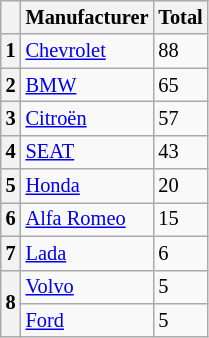<table class="wikitable" style="font-size:85%;">
<tr>
<th></th>
<th>Manufacturer</th>
<th>Total</th>
</tr>
<tr>
<th>1</th>
<td> <a href='#'>Chevrolet</a></td>
<td>88</td>
</tr>
<tr>
<th>2</th>
<td> <a href='#'>BMW</a></td>
<td>65</td>
</tr>
<tr>
<th>3</th>
<td> <a href='#'>Citroën</a></td>
<td>57</td>
</tr>
<tr>
<th>4</th>
<td lign=center> <a href='#'>SEAT</a></td>
<td>43</td>
</tr>
<tr>
<th>5</th>
<td lign=center> <a href='#'>Honda</a></td>
<td>20</td>
</tr>
<tr>
<th>6</th>
<td lign=center> <a href='#'>Alfa Romeo</a></td>
<td>15</td>
</tr>
<tr>
<th>7</th>
<td> <a href='#'>Lada</a></td>
<td>6</td>
</tr>
<tr>
<th rowspan="2">8</th>
<td> <a href='#'>Volvo</a></td>
<td>5</td>
</tr>
<tr>
<td> <a href='#'>Ford</a></td>
<td>5</td>
</tr>
</table>
